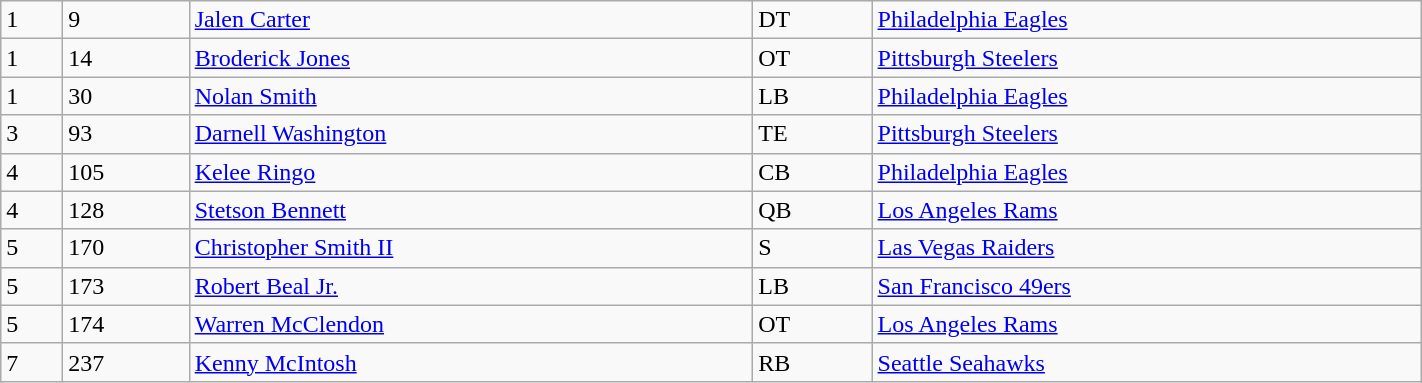<table class="wikitable" style="width:75%;" style="text-align:center">
<tr>
<td>1</td>
<td>9</td>
<td><a href='#'>Jalen Carter</a></td>
<td>DT</td>
<td><a href='#'>Philadelphia Eagles</a></td>
</tr>
<tr>
<td>1</td>
<td>14</td>
<td><a href='#'>Broderick Jones</a></td>
<td>OT</td>
<td><a href='#'>Pittsburgh Steelers</a></td>
</tr>
<tr>
<td>1</td>
<td>30</td>
<td><a href='#'>Nolan Smith</a></td>
<td>LB</td>
<td><a href='#'>Philadelphia Eagles</a></td>
</tr>
<tr>
<td>3</td>
<td>93</td>
<td><a href='#'>Darnell Washington</a></td>
<td>TE</td>
<td><a href='#'>Pittsburgh Steelers</a></td>
</tr>
<tr>
<td>4</td>
<td>105</td>
<td><a href='#'>Kelee Ringo</a></td>
<td>CB</td>
<td><a href='#'>Philadelphia Eagles</a></td>
</tr>
<tr>
<td>4</td>
<td>128</td>
<td><a href='#'>Stetson Bennett</a></td>
<td>QB</td>
<td><a href='#'>Los Angeles Rams</a></td>
</tr>
<tr>
<td>5</td>
<td>170</td>
<td><a href='#'>Christopher Smith II</a></td>
<td>S</td>
<td><a href='#'>Las Vegas Raiders</a></td>
</tr>
<tr>
<td>5</td>
<td>173</td>
<td><a href='#'>Robert Beal Jr.</a></td>
<td>LB</td>
<td><a href='#'>San Francisco 49ers</a></td>
</tr>
<tr>
<td>5</td>
<td>174</td>
<td><a href='#'>Warren McClendon</a></td>
<td>OT</td>
<td><a href='#'>Los Angeles Rams</a></td>
</tr>
<tr>
<td>7</td>
<td>237</td>
<td><a href='#'>Kenny McIntosh</a></td>
<td>RB</td>
<td><a href='#'>Seattle Seahawks</a></td>
</tr>
</table>
